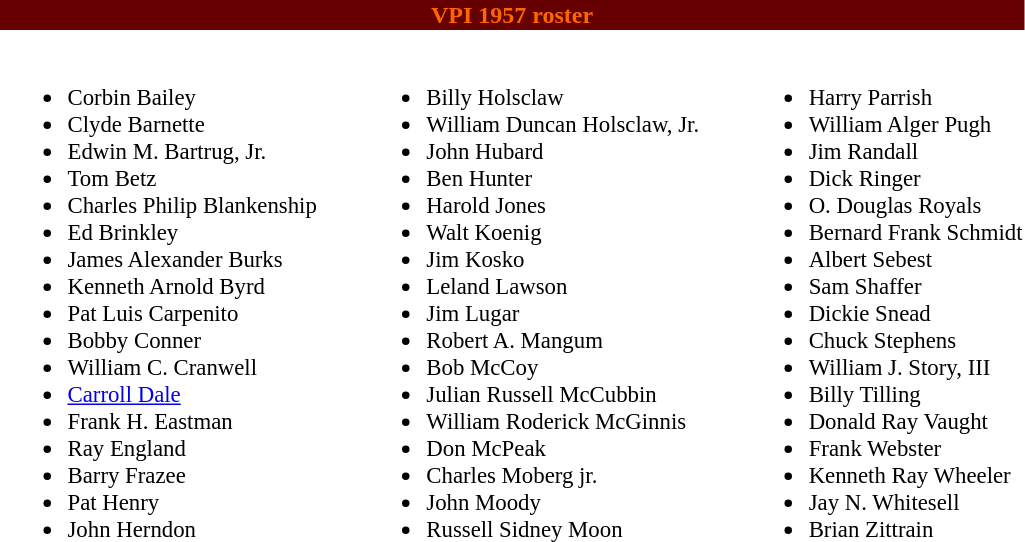<table class="toccolours" style="text-align: left;">
<tr>
<th colspan="9" style="background:#660000;color:#FF6600;text-align:center;"><span><strong>VPI 1957 roster</strong></span></th>
</tr>
<tr>
<td></td>
<td style="font-size:95%; vertical-align:top;"><br><ul><li>Corbin Bailey</li><li>Clyde Barnette</li><li>Edwin M. Bartrug, Jr.</li><li>Tom Betz</li><li>Charles Philip Blankenship</li><li>Ed Brinkley</li><li>James Alexander Burks</li><li>Kenneth Arnold Byrd</li><li>Pat Luis Carpenito</li><li>Bobby Conner</li><li>William C. Cranwell</li><li><a href='#'>Carroll Dale</a></li><li>Frank H. Eastman</li><li>Ray England</li><li>Barry Frazee</li><li>Pat Henry</li><li>John Herndon</li></ul></td>
<td style="width: 25px;"></td>
<td style="font-size:95%; vertical-align:top;"><br><ul><li>Billy Holsclaw</li><li>William Duncan Holsclaw, Jr.</li><li>John Hubard</li><li>Ben Hunter</li><li>Harold Jones</li><li>Walt Koenig</li><li>Jim Kosko</li><li>Leland Lawson</li><li>Jim Lugar</li><li>Robert A. Mangum</li><li>Bob McCoy</li><li>Julian Russell McCubbin</li><li>William Roderick McGinnis</li><li>Don McPeak</li><li>Charles Moberg jr.</li><li>John Moody</li><li>Russell Sidney Moon</li></ul></td>
<td style="width: 25px;"></td>
<td style="font-size:95%; vertical-align:top;"><br><ul><li>Harry Parrish</li><li>William Alger Pugh</li><li>Jim Randall</li><li>Dick Ringer</li><li>O. Douglas Royals</li><li>Bernard Frank Schmidt</li><li>Albert Sebest</li><li>Sam Shaffer</li><li>Dickie Snead</li><li>Chuck Stephens</li><li>William J. Story, III</li><li>Billy Tilling</li><li>Donald Ray Vaught</li><li>Frank Webster</li><li>Kenneth Ray Wheeler</li><li>Jay N. Whitesell</li><li>Brian Zittrain</li></ul></td>
</tr>
</table>
